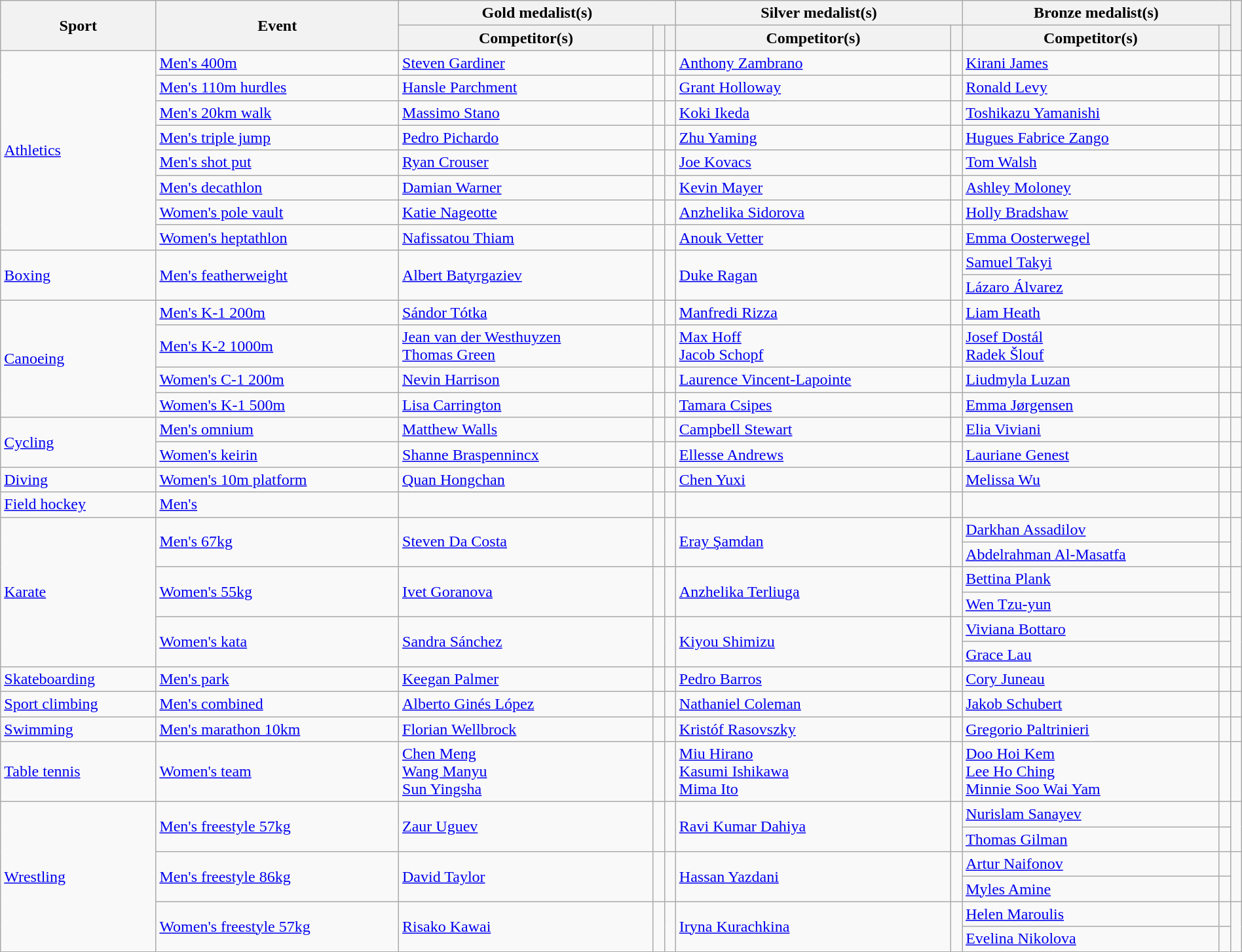<table class="wikitable" style="width:100%;">
<tr>
<th rowspan="2">Sport</th>
<th rowspan="2">Event</th>
<th colspan="3">Gold medalist(s)</th>
<th colspan="2">Silver medalist(s)</th>
<th colspan="2">Bronze medalist(s)</th>
<th rowspan="2"></th>
</tr>
<tr>
<th>Competitor(s)</th>
<th></th>
<th></th>
<th>Competitor(s)</th>
<th></th>
<th>Competitor(s)</th>
<th></th>
</tr>
<tr>
<td rowspan="8"><a href='#'>Athletics</a></td>
<td><a href='#'>Men's 400m</a></td>
<td><a href='#'>Steven Gardiner</a></td>
<td></td>
<td></td>
<td><a href='#'>Anthony Zambrano</a></td>
<td></td>
<td><a href='#'>Kirani James</a></td>
<td></td>
<td></td>
</tr>
<tr>
<td><a href='#'>Men's 110m hurdles</a></td>
<td><a href='#'>Hansle Parchment</a></td>
<td></td>
<td></td>
<td><a href='#'>Grant Holloway</a></td>
<td></td>
<td><a href='#'>Ronald Levy</a></td>
<td></td>
<td></td>
</tr>
<tr>
<td><a href='#'>Men's 20km walk</a></td>
<td><a href='#'>Massimo Stano</a></td>
<td></td>
<td></td>
<td><a href='#'>Koki Ikeda</a></td>
<td></td>
<td><a href='#'>Toshikazu Yamanishi</a></td>
<td></td>
<td></td>
</tr>
<tr>
<td><a href='#'>Men's triple jump</a></td>
<td><a href='#'>Pedro Pichardo</a></td>
<td></td>
<td></td>
<td><a href='#'>Zhu Yaming</a></td>
<td></td>
<td><a href='#'>Hugues Fabrice Zango</a></td>
<td></td>
<td></td>
</tr>
<tr>
<td><a href='#'>Men's shot put</a></td>
<td><a href='#'>Ryan Crouser</a></td>
<td></td>
<td></td>
<td><a href='#'>Joe Kovacs</a></td>
<td></td>
<td><a href='#'>Tom Walsh</a></td>
<td></td>
<td></td>
</tr>
<tr>
<td><a href='#'>Men's decathlon</a></td>
<td><a href='#'>Damian Warner</a></td>
<td></td>
<td></td>
<td><a href='#'>Kevin Mayer</a></td>
<td></td>
<td><a href='#'>Ashley Moloney</a></td>
<td></td>
<td></td>
</tr>
<tr>
<td><a href='#'>Women's pole vault</a></td>
<td><a href='#'>Katie Nageotte</a></td>
<td></td>
<td></td>
<td><a href='#'>Anzhelika Sidorova</a></td>
<td></td>
<td><a href='#'>Holly Bradshaw</a></td>
<td></td>
<td></td>
</tr>
<tr>
<td><a href='#'>Women's heptathlon</a></td>
<td><a href='#'>Nafissatou Thiam</a></td>
<td></td>
<td></td>
<td><a href='#'>Anouk Vetter</a></td>
<td></td>
<td><a href='#'>Emma Oosterwegel</a></td>
<td></td>
<td></td>
</tr>
<tr>
<td rowspan="2"><a href='#'>Boxing</a></td>
<td rowspan="2"><a href='#'>Men's featherweight</a></td>
<td rowspan="2"><a href='#'>Albert Batyrgaziev</a></td>
<td rowspan="2"></td>
<td rowspan="2"></td>
<td rowspan="2"><a href='#'>Duke Ragan</a></td>
<td rowspan="2"></td>
<td><a href='#'>Samuel Takyi</a></td>
<td></td>
<td rowspan="2"></td>
</tr>
<tr>
<td><a href='#'>Lázaro Álvarez</a></td>
<td></td>
</tr>
<tr>
<td rowspan="4"><a href='#'>Canoeing</a></td>
<td><a href='#'>Men's K-1 200m</a></td>
<td><a href='#'>Sándor Tótka</a></td>
<td></td>
<td></td>
<td><a href='#'>Manfredi Rizza</a></td>
<td></td>
<td><a href='#'>Liam Heath</a></td>
<td></td>
<td></td>
</tr>
<tr>
<td><a href='#'>Men's K-2 1000m</a></td>
<td><a href='#'>Jean van der Westhuyzen</a><br><a href='#'>Thomas Green</a></td>
<td></td>
<td></td>
<td><a href='#'>Max Hoff</a><br><a href='#'>Jacob Schopf</a></td>
<td></td>
<td><a href='#'>Josef Dostál</a><br><a href='#'>Radek Šlouf</a></td>
<td></td>
<td></td>
</tr>
<tr>
<td><a href='#'>Women's C-1 200m</a></td>
<td><a href='#'>Nevin Harrison</a></td>
<td></td>
<td></td>
<td><a href='#'>Laurence Vincent-Lapointe</a></td>
<td></td>
<td><a href='#'>Liudmyla Luzan</a></td>
<td></td>
<td></td>
</tr>
<tr>
<td><a href='#'>Women's K-1 500m</a></td>
<td><a href='#'>Lisa Carrington</a></td>
<td></td>
<td></td>
<td><a href='#'>Tamara Csipes</a></td>
<td></td>
<td><a href='#'>Emma Jørgensen</a></td>
<td></td>
<td></td>
</tr>
<tr>
<td rowspan="2"><a href='#'>Cycling</a></td>
<td><a href='#'>Men's omnium</a></td>
<td><a href='#'>Matthew Walls</a></td>
<td></td>
<td></td>
<td><a href='#'>Campbell Stewart</a></td>
<td></td>
<td><a href='#'>Elia Viviani</a></td>
<td></td>
<td></td>
</tr>
<tr>
<td><a href='#'>Women's keirin</a></td>
<td><a href='#'>Shanne Braspennincx</a></td>
<td></td>
<td></td>
<td><a href='#'>Ellesse Andrews</a></td>
<td></td>
<td><a href='#'>Lauriane Genest</a></td>
<td></td>
<td></td>
</tr>
<tr>
<td><a href='#'>Diving</a></td>
<td><a href='#'>Women's 10m platform</a></td>
<td><a href='#'>Quan Hongchan</a></td>
<td></td>
<td></td>
<td><a href='#'>Chen Yuxi</a></td>
<td></td>
<td><a href='#'>Melissa Wu</a></td>
<td></td>
<td></td>
</tr>
<tr>
<td><a href='#'>Field hockey</a></td>
<td><a href='#'>Men's</a></td>
<td></td>
<td></td>
<td></td>
<td></td>
<td></td>
<td></td>
<td></td>
<td></td>
</tr>
<tr>
<td rowspan="6"><a href='#'>Karate</a></td>
<td rowspan="2"><a href='#'>Men's 67kg</a></td>
<td rowspan="2"><a href='#'>Steven Da Costa</a></td>
<td rowspan="2"></td>
<td rowspan="2"></td>
<td rowspan="2"><a href='#'>Eray Şamdan</a></td>
<td rowspan="2"></td>
<td><a href='#'>Darkhan Assadilov</a></td>
<td></td>
<td rowspan="2"></td>
</tr>
<tr>
<td><a href='#'>Abdelrahman Al-Masatfa</a></td>
<td></td>
</tr>
<tr>
<td rowspan="2"><a href='#'>Women's 55kg</a></td>
<td rowspan="2"><a href='#'>Ivet Goranova</a></td>
<td rowspan="2"></td>
<td rowspan="2"></td>
<td rowspan="2"><a href='#'>Anzhelika Terliuga</a></td>
<td rowspan="2"></td>
<td><a href='#'>Bettina Plank</a></td>
<td></td>
<td rowspan="2"></td>
</tr>
<tr>
<td><a href='#'>Wen Tzu-yun</a></td>
<td></td>
</tr>
<tr>
<td rowspan="2"><a href='#'>Women's kata</a></td>
<td rowspan="2"><a href='#'>Sandra Sánchez</a></td>
<td rowspan="2"></td>
<td rowspan="2"></td>
<td rowspan="2"><a href='#'>Kiyou Shimizu</a></td>
<td rowspan="2"></td>
<td><a href='#'>Viviana Bottaro</a></td>
<td></td>
<td rowspan="2"></td>
</tr>
<tr>
<td><a href='#'>Grace Lau</a></td>
<td></td>
</tr>
<tr>
<td><a href='#'>Skateboarding</a></td>
<td><a href='#'>Men's park</a></td>
<td><a href='#'>Keegan Palmer</a></td>
<td></td>
<td></td>
<td><a href='#'>Pedro Barros</a></td>
<td></td>
<td><a href='#'>Cory Juneau</a></td>
<td></td>
<td></td>
</tr>
<tr>
<td><a href='#'>Sport climbing</a></td>
<td><a href='#'>Men's combined</a></td>
<td><a href='#'>Alberto Ginés López</a></td>
<td></td>
<td></td>
<td><a href='#'>Nathaniel Coleman</a></td>
<td></td>
<td><a href='#'>Jakob Schubert</a></td>
<td></td>
<td></td>
</tr>
<tr>
<td><a href='#'>Swimming</a></td>
<td><a href='#'>Men's marathon 10km</a></td>
<td><a href='#'>Florian Wellbrock</a></td>
<td></td>
<td></td>
<td><a href='#'>Kristóf Rasovszky</a></td>
<td></td>
<td><a href='#'>Gregorio Paltrinieri</a></td>
<td></td>
<td></td>
</tr>
<tr>
<td><a href='#'>Table tennis</a></td>
<td><a href='#'>Women's team</a></td>
<td><a href='#'>Chen Meng</a><br><a href='#'>Wang Manyu</a><br><a href='#'>Sun Yingsha</a></td>
<td></td>
<td></td>
<td><a href='#'>Miu Hirano</a><br><a href='#'>Kasumi Ishikawa</a><br><a href='#'>Mima Ito</a></td>
<td></td>
<td><a href='#'>Doo Hoi Kem</a><br><a href='#'>Lee Ho Ching</a><br><a href='#'>Minnie Soo Wai Yam</a></td>
<td></td>
<td></td>
</tr>
<tr>
<td rowspan="6"><a href='#'>Wrestling</a></td>
<td rowspan="2"><a href='#'>Men's freestyle 57kg</a></td>
<td rowspan="2"><a href='#'>Zaur Uguev</a></td>
<td rowspan="2"></td>
<td rowspan="2"></td>
<td rowspan="2"><a href='#'>Ravi Kumar Dahiya</a></td>
<td rowspan="2"></td>
<td><a href='#'>Nurislam Sanayev</a></td>
<td></td>
<td rowspan="2"></td>
</tr>
<tr>
<td><a href='#'>Thomas Gilman</a></td>
<td></td>
</tr>
<tr>
<td rowspan="2"><a href='#'>Men's freestyle 86kg</a></td>
<td rowspan="2"><a href='#'>David Taylor</a></td>
<td rowspan="2"></td>
<td rowspan="2"></td>
<td rowspan="2"><a href='#'>Hassan Yazdani</a></td>
<td rowspan="2"></td>
<td><a href='#'>Artur Naifonov</a></td>
<td></td>
<td rowspan="2"></td>
</tr>
<tr>
<td><a href='#'>Myles Amine</a></td>
<td></td>
</tr>
<tr>
<td rowspan="2"><a href='#'>Women's freestyle 57kg</a></td>
<td rowspan="2"><a href='#'>Risako Kawai</a></td>
<td rowspan="2"></td>
<td rowspan="2"></td>
<td rowspan="2"><a href='#'>Iryna Kurachkina</a></td>
<td rowspan="2"></td>
<td><a href='#'>Helen Maroulis</a></td>
<td></td>
<td rowspan="2"></td>
</tr>
<tr>
<td><a href='#'>Evelina Nikolova</a></td>
<td></td>
</tr>
</table>
